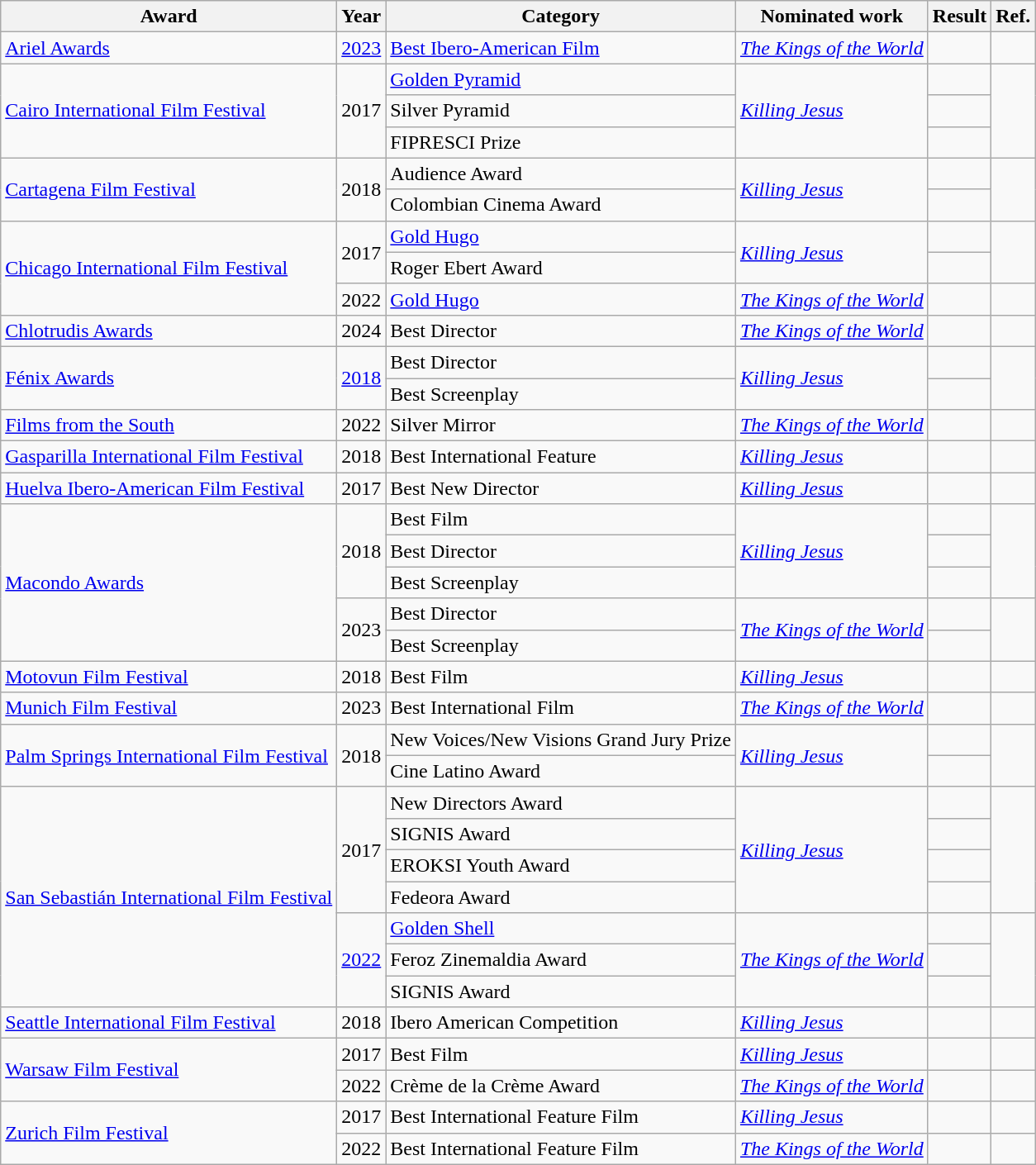<table class="wikitable plainrowheaders sortable">
<tr>
<th scope="col">Award</th>
<th scope="col">Year</th>
<th scope="col">Category</th>
<th scope="col">Nominated work</th>
<th scope="col">Result</th>
<th scope="col">Ref.</th>
</tr>
<tr>
<td><a href='#'>Ariel Awards</a></td>
<td><a href='#'>2023</a></td>
<td><a href='#'>Best Ibero-American Film</a></td>
<td><em><a href='#'>The Kings of the World</a></em></td>
<td></td>
<td></td>
</tr>
<tr>
<td rowspan="3"><a href='#'>Cairo International Film Festival</a></td>
<td rowspan="3">2017</td>
<td><a href='#'>Golden Pyramid</a></td>
<td rowspan="3"><em><a href='#'>Killing Jesus</a></em></td>
<td></td>
<td rowspan="3"></td>
</tr>
<tr>
<td>Silver Pyramid</td>
<td></td>
</tr>
<tr>
<td>FIPRESCI Prize</td>
<td></td>
</tr>
<tr>
<td rowspan="2"><a href='#'>Cartagena Film Festival</a></td>
<td rowspan="2">2018</td>
<td>Audience Award</td>
<td rowspan="2"><em><a href='#'>Killing Jesus</a></em></td>
<td></td>
<td rowspan="2"></td>
</tr>
<tr>
<td>Colombian Cinema Award</td>
<td></td>
</tr>
<tr>
<td rowspan="3"><a href='#'>Chicago International Film Festival</a></td>
<td rowspan="2">2017</td>
<td><a href='#'>Gold Hugo</a></td>
<td rowspan="2"><em><a href='#'>Killing Jesus</a></em></td>
<td></td>
<td rowspan="2"></td>
</tr>
<tr>
<td>Roger Ebert Award</td>
<td></td>
</tr>
<tr>
<td>2022</td>
<td><a href='#'>Gold Hugo</a></td>
<td><em><a href='#'>The Kings of the World</a></em></td>
<td></td>
<td></td>
</tr>
<tr>
<td><a href='#'>Chlotrudis Awards</a></td>
<td>2024</td>
<td>Best Director</td>
<td><em><a href='#'>The Kings of the World</a></em></td>
<td></td>
<td></td>
</tr>
<tr>
<td rowspan="2"><a href='#'>Fénix Awards</a></td>
<td rowspan="2"><a href='#'>2018</a></td>
<td>Best Director</td>
<td rowspan="2"><em><a href='#'>Killing Jesus</a></em></td>
<td></td>
<td rowspan="2"></td>
</tr>
<tr>
<td>Best Screenplay</td>
<td></td>
</tr>
<tr>
<td><a href='#'>Films from the South</a></td>
<td>2022</td>
<td>Silver Mirror</td>
<td><em><a href='#'>The Kings of the World</a></em></td>
<td></td>
<td></td>
</tr>
<tr>
<td><a href='#'>Gasparilla International Film Festival</a></td>
<td>2018</td>
<td>Best International Feature</td>
<td><em><a href='#'>Killing Jesus</a></em></td>
<td></td>
<td></td>
</tr>
<tr>
<td><a href='#'>Huelva Ibero-American Film Festival</a></td>
<td>2017</td>
<td>Best New Director</td>
<td><em><a href='#'>Killing Jesus</a></em></td>
<td></td>
<td></td>
</tr>
<tr>
<td rowspan="5"><a href='#'>Macondo Awards</a></td>
<td rowspan="3">2018</td>
<td>Best Film</td>
<td rowspan="3"><em><a href='#'>Killing Jesus</a></em></td>
<td></td>
<td rowspan="3"></td>
</tr>
<tr>
<td>Best Director</td>
<td></td>
</tr>
<tr>
<td>Best Screenplay</td>
<td></td>
</tr>
<tr>
<td rowspan="2">2023</td>
<td>Best Director</td>
<td rowspan="2"><em><a href='#'>The Kings of the World</a></em></td>
<td></td>
<td rowspan="2"></td>
</tr>
<tr>
<td>Best Screenplay</td>
<td></td>
</tr>
<tr>
<td><a href='#'>Motovun Film Festival</a></td>
<td>2018</td>
<td>Best Film</td>
<td><em><a href='#'>Killing Jesus</a></em></td>
<td></td>
<td></td>
</tr>
<tr>
<td><a href='#'>Munich Film Festival</a></td>
<td>2023</td>
<td>Best International Film</td>
<td><em><a href='#'>The Kings of the World</a></em></td>
<td></td>
<td></td>
</tr>
<tr>
<td rowspan="2"><a href='#'>Palm Springs International Film Festival</a></td>
<td rowspan="2">2018</td>
<td>New Voices/New Visions Grand Jury Prize</td>
<td rowspan="2"><em><a href='#'>Killing Jesus</a></em></td>
<td></td>
<td rowspan="2"></td>
</tr>
<tr>
<td>Cine Latino Award</td>
<td></td>
</tr>
<tr>
<td rowspan="7"><a href='#'>San Sebastián International Film Festival</a></td>
<td rowspan="4">2017</td>
<td>New Directors Award</td>
<td rowspan="4"><em><a href='#'>Killing Jesus</a></em></td>
<td></td>
<td rowspan="4"></td>
</tr>
<tr>
<td>SIGNIS Award</td>
<td></td>
</tr>
<tr>
<td>EROKSI Youth Award</td>
<td></td>
</tr>
<tr>
<td>Fedeora Award</td>
<td></td>
</tr>
<tr>
<td rowspan="3"><a href='#'>2022</a></td>
<td><a href='#'>Golden Shell</a></td>
<td rowspan="3"><em><a href='#'>The Kings of the World</a></em></td>
<td></td>
<td rowspan="3"></td>
</tr>
<tr>
<td>Feroz Zinemaldia Award</td>
<td></td>
</tr>
<tr>
<td>SIGNIS Award</td>
<td></td>
</tr>
<tr>
<td><a href='#'>Seattle International Film Festival</a></td>
<td>2018</td>
<td>Ibero American Competition</td>
<td><em><a href='#'>Killing Jesus</a></em></td>
<td></td>
<td></td>
</tr>
<tr>
<td rowspan="2"><a href='#'>Warsaw Film Festival</a></td>
<td>2017</td>
<td>Best Film</td>
<td><em><a href='#'>Killing Jesus</a></em></td>
<td></td>
<td></td>
</tr>
<tr>
<td>2022</td>
<td>Crème de la Crème Award</td>
<td><em><a href='#'>The Kings of the World</a></em></td>
<td></td>
<td></td>
</tr>
<tr>
<td rowspan="2"><a href='#'>Zurich Film Festival</a></td>
<td>2017</td>
<td>Best International Feature Film</td>
<td><em><a href='#'>Killing Jesus</a></em></td>
<td></td>
<td></td>
</tr>
<tr>
<td>2022</td>
<td>Best International Feature Film</td>
<td><em><a href='#'>The Kings of the World</a></em></td>
<td></td>
<td></td>
</tr>
</table>
